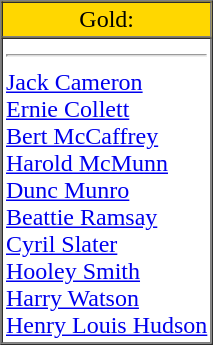<table border="1" cellpadding="2" cellSpacing="0">
<tr>
<td ! align="center" bgcolor="gold">Gold:</td>
</tr>
<tr>
</tr>
<tr valign=top>
<td><hr><a href='#'>Jack Cameron</a><br><a href='#'>Ernie Collett</a><br><a href='#'>Bert McCaffrey</a><br><a href='#'>Harold McMunn</a><br><a href='#'>Dunc Munro</a><br><a href='#'>Beattie Ramsay</a><br><a href='#'>Cyril Slater</a><br><a href='#'>Hooley Smith</a><br><a href='#'>Harry Watson</a><br><a href='#'>Henry Louis Hudson</a></td>
</tr>
</table>
